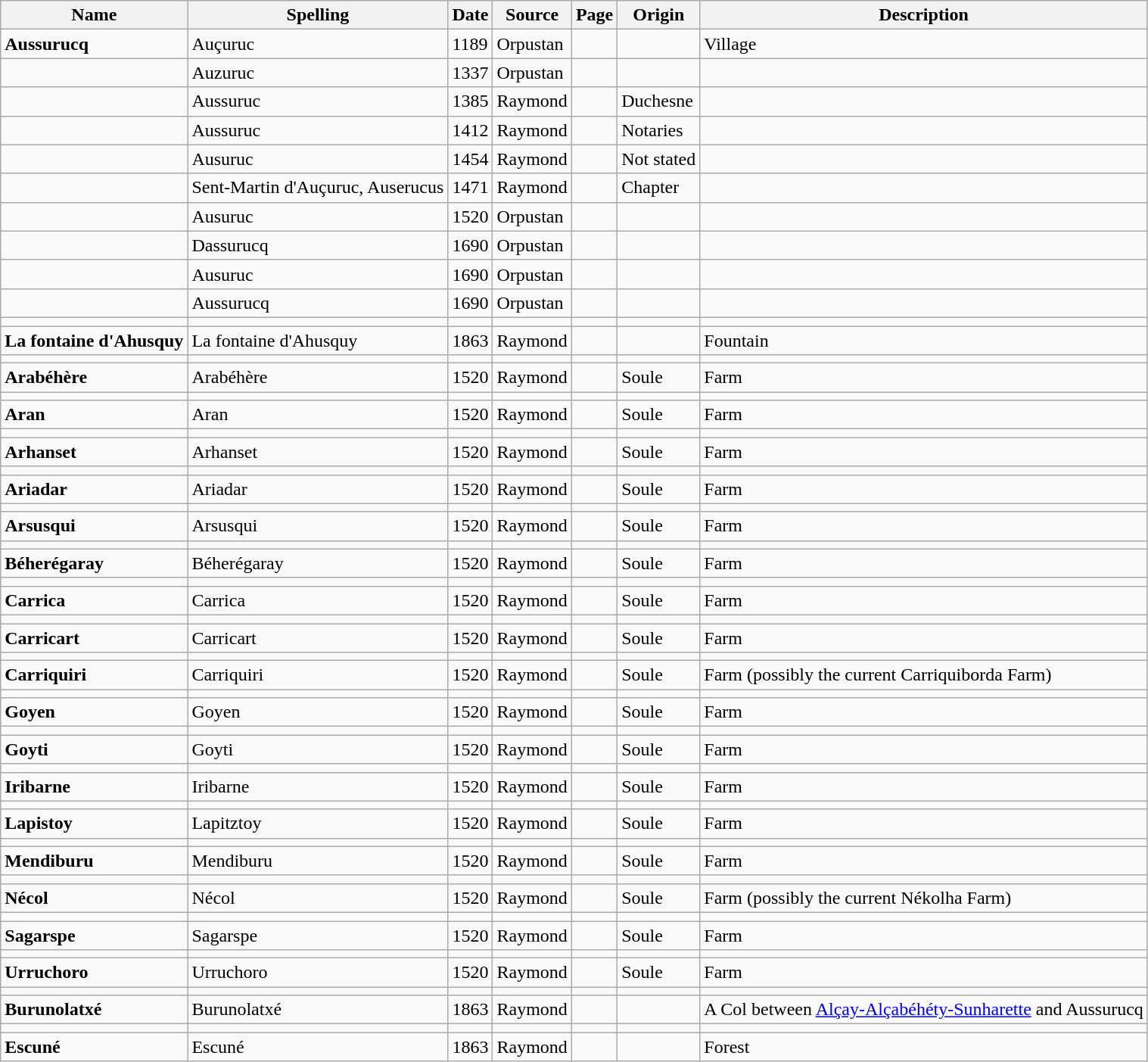<table class="wikitable">
<tr>
<th>Name</th>
<th>Spelling</th>
<th>Date</th>
<th>Source</th>
<th>Page</th>
<th>Origin</th>
<th>Description</th>
</tr>
<tr>
<td><strong>Aussurucq</strong></td>
<td>Auçuruc</td>
<td>1189</td>
<td>Orpustan</td>
<td></td>
<td></td>
<td>Village</td>
</tr>
<tr>
<td></td>
<td>Auzuruc</td>
<td>1337</td>
<td>Orpustan</td>
<td></td>
<td></td>
<td></td>
</tr>
<tr>
<td></td>
<td>Aussuruc</td>
<td>1385</td>
<td>Raymond</td>
<td></td>
<td>Duchesne</td>
<td></td>
</tr>
<tr>
<td></td>
<td>Aussuruc</td>
<td>1412</td>
<td>Raymond</td>
<td></td>
<td>Notaries</td>
<td></td>
</tr>
<tr>
<td></td>
<td>Ausuruc</td>
<td>1454</td>
<td>Raymond</td>
<td></td>
<td>Not stated</td>
<td></td>
</tr>
<tr>
<td></td>
<td>Sent-Martin d'Auçuruc, Auserucus</td>
<td>1471</td>
<td>Raymond</td>
<td></td>
<td>Chapter</td>
<td></td>
</tr>
<tr>
<td></td>
<td>Ausuruc</td>
<td>1520</td>
<td>Orpustan</td>
<td></td>
<td></td>
<td></td>
</tr>
<tr>
<td></td>
<td>Dassurucq</td>
<td>1690</td>
<td>Orpustan</td>
<td></td>
<td></td>
<td></td>
</tr>
<tr>
<td></td>
<td>Ausuruc</td>
<td>1690</td>
<td>Orpustan</td>
<td></td>
<td></td>
<td></td>
</tr>
<tr>
<td></td>
<td>Aussurucq</td>
<td>1690</td>
<td>Orpustan</td>
<td></td>
<td></td>
<td></td>
</tr>
<tr>
<td></td>
<td></td>
<td></td>
<td></td>
<td></td>
<td></td>
<td></td>
</tr>
<tr>
<td><strong>La fontaine d'Ahusquy</strong></td>
<td>La fontaine d'Ahusquy</td>
<td>1863</td>
<td>Raymond</td>
<td></td>
<td></td>
<td>Fountain</td>
</tr>
<tr>
<td></td>
<td></td>
<td></td>
<td></td>
<td></td>
<td></td>
<td></td>
</tr>
<tr>
<td><strong>Arabéhère</strong></td>
<td>Arabéhère</td>
<td>1520</td>
<td>Raymond</td>
<td></td>
<td>Soule</td>
<td>Farm</td>
</tr>
<tr>
<td></td>
<td></td>
<td></td>
<td></td>
<td></td>
<td></td>
<td></td>
</tr>
<tr>
<td><strong>Aran</strong></td>
<td>Aran</td>
<td>1520</td>
<td>Raymond</td>
<td></td>
<td>Soule</td>
<td>Farm</td>
</tr>
<tr>
<td></td>
<td></td>
<td></td>
<td></td>
<td></td>
<td></td>
<td></td>
</tr>
<tr>
<td><strong>Arhanset</strong></td>
<td>Arhanset</td>
<td>1520</td>
<td>Raymond</td>
<td></td>
<td>Soule</td>
<td>Farm</td>
</tr>
<tr>
<td></td>
<td></td>
<td></td>
<td></td>
<td></td>
<td></td>
<td></td>
</tr>
<tr>
<td><strong>Ariadar</strong></td>
<td>Ariadar</td>
<td>1520</td>
<td>Raymond</td>
<td></td>
<td>Soule</td>
<td>Farm</td>
</tr>
<tr>
<td></td>
<td></td>
<td></td>
<td></td>
<td></td>
<td></td>
<td></td>
</tr>
<tr>
<td><strong>Arsusqui</strong></td>
<td>Arsusqui</td>
<td>1520</td>
<td>Raymond</td>
<td></td>
<td>Soule</td>
<td>Farm</td>
</tr>
<tr>
<td></td>
<td></td>
<td></td>
<td></td>
<td></td>
<td></td>
<td></td>
</tr>
<tr>
<td><strong>Béherégaray</strong></td>
<td>Béherégaray</td>
<td>1520</td>
<td>Raymond</td>
<td></td>
<td>Soule</td>
<td>Farm</td>
</tr>
<tr>
<td></td>
<td></td>
<td></td>
<td></td>
<td></td>
<td></td>
<td></td>
</tr>
<tr>
<td><strong>Carrica</strong></td>
<td>Carrica</td>
<td>1520</td>
<td>Raymond</td>
<td></td>
<td>Soule</td>
<td>Farm</td>
</tr>
<tr>
<td></td>
<td></td>
<td></td>
<td></td>
<td></td>
<td></td>
<td></td>
</tr>
<tr>
<td><strong>Carricart</strong></td>
<td>Carricart</td>
<td>1520</td>
<td>Raymond</td>
<td></td>
<td>Soule</td>
<td>Farm</td>
</tr>
<tr>
<td></td>
<td></td>
<td></td>
<td></td>
<td></td>
<td></td>
<td></td>
</tr>
<tr>
<td><strong>Carriquiri</strong></td>
<td>Carriquiri</td>
<td>1520</td>
<td>Raymond</td>
<td></td>
<td>Soule</td>
<td>Farm (possibly the current Carriquiborda Farm)</td>
</tr>
<tr>
<td></td>
<td></td>
<td></td>
<td></td>
<td></td>
<td></td>
<td></td>
</tr>
<tr>
<td><strong>Goyen</strong></td>
<td>Goyen</td>
<td>1520</td>
<td>Raymond</td>
<td></td>
<td>Soule</td>
<td>Farm</td>
</tr>
<tr>
<td></td>
<td></td>
<td></td>
<td></td>
<td></td>
<td></td>
<td></td>
</tr>
<tr>
<td><strong>Goyti</strong></td>
<td>Goyti</td>
<td>1520</td>
<td>Raymond</td>
<td></td>
<td>Soule</td>
<td>Farm</td>
</tr>
<tr>
<td></td>
<td></td>
<td></td>
<td></td>
<td></td>
<td></td>
<td></td>
</tr>
<tr>
<td><strong>Iribarne</strong></td>
<td>Iribarne</td>
<td>1520</td>
<td>Raymond</td>
<td></td>
<td>Soule</td>
<td>Farm</td>
</tr>
<tr>
<td></td>
<td></td>
<td></td>
<td></td>
<td></td>
<td></td>
<td></td>
</tr>
<tr>
<td><strong>Lapistoy</strong></td>
<td>Lapitztoy</td>
<td>1520</td>
<td>Raymond</td>
<td></td>
<td>Soule</td>
<td>Farm</td>
</tr>
<tr>
<td></td>
<td></td>
<td></td>
<td></td>
<td></td>
<td></td>
<td></td>
</tr>
<tr>
<td><strong>Mendiburu</strong></td>
<td>Mendiburu</td>
<td>1520</td>
<td>Raymond</td>
<td></td>
<td>Soule</td>
<td>Farm</td>
</tr>
<tr>
<td></td>
<td></td>
<td></td>
<td></td>
<td></td>
<td></td>
<td></td>
</tr>
<tr>
<td><strong>Nécol</strong></td>
<td>Nécol</td>
<td>1520</td>
<td>Raymond</td>
<td></td>
<td>Soule</td>
<td>Farm (possibly the current Nékolha Farm)</td>
</tr>
<tr>
<td></td>
<td></td>
<td></td>
<td></td>
<td></td>
<td></td>
<td></td>
</tr>
<tr>
<td><strong>Sagarspe</strong></td>
<td>Sagarspe</td>
<td>1520</td>
<td>Raymond</td>
<td></td>
<td>Soule</td>
<td>Farm</td>
</tr>
<tr>
<td></td>
<td></td>
<td></td>
<td></td>
<td></td>
<td></td>
<td></td>
</tr>
<tr>
<td><strong>Urruchoro</strong></td>
<td>Urruchoro</td>
<td>1520</td>
<td>Raymond</td>
<td></td>
<td>Soule</td>
<td>Farm</td>
</tr>
<tr>
<td></td>
<td></td>
<td></td>
<td></td>
<td></td>
<td></td>
<td></td>
</tr>
<tr>
<td><strong>Burunolatxé</strong></td>
<td>Burunolatxé</td>
<td>1863</td>
<td>Raymond</td>
<td></td>
<td></td>
<td>A Col between <a href='#'>Alçay-Alçabéhéty-Sunharette</a> and Aussurucq</td>
</tr>
<tr>
<td></td>
<td></td>
<td></td>
<td></td>
<td></td>
<td></td>
<td></td>
</tr>
<tr>
<td><strong>Escuné</strong></td>
<td>Escuné</td>
<td>1863</td>
<td>Raymond</td>
<td></td>
<td></td>
<td>Forest</td>
</tr>
</table>
